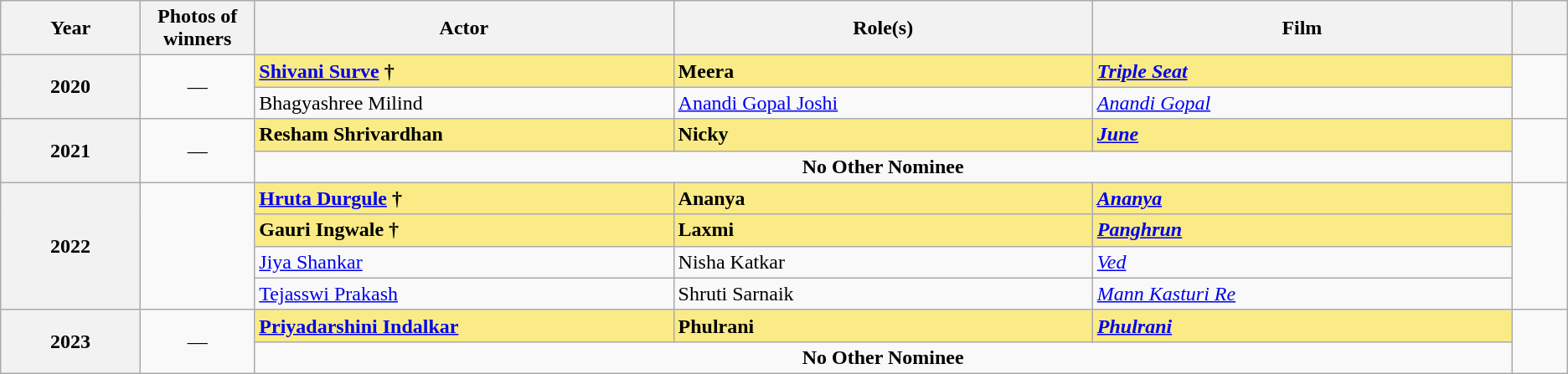<table class="wikitable sortable" style="text-align:left;">
<tr>
<th scope="col" style="width:5%; text-align:center;">Year</th>
<th scope="col" style="width:3%;text-align:center;">Photos of winners</th>
<th scope="col" style="width:15%;text-align:center;">Actor</th>
<th scope="col" style="width:15%;text-align:center;">Role(s)</th>
<th scope="col" style="width:15%;text-align:center;">Film</th>
<th scope="col" style="width:2%;" class="unsortable"></th>
</tr>
<tr>
<th scope="row" rowspan=2 style="text-align:center">2020</th>
<td rowspan=2 style="text-align:center">—</td>
<td style="background:#FAEB86;"><strong><a href='#'>Shivani Surve</a> †</strong></td>
<td style="background:#FAEB86;"><strong> Meera</strong></td>
<td style="background:#FAEB86;"><strong><em><a href='#'>Triple Seat</a></em></strong></td>
<td rowspan=2></td>
</tr>
<tr>
<td>Bhagyashree Milind</td>
<td><a href='#'>Anandi Gopal Joshi</a></td>
<td><em><a href='#'>Anandi Gopal</a></em></td>
</tr>
<tr>
<th scope="row" rowspan=2 style="text-align:center">2021</th>
<td rowspan=2 style="text-align:center">—</td>
<td style="background:#FAEB86;"><strong>Resham Shrivardhan</strong> </td>
<td style="background:#FAEB86;"><strong>Nicky</strong></td>
<td style="background:#FAEB86;"><strong><em><a href='#'>June</a></em></strong></td>
<td rowspan="2"></td>
</tr>
<tr>
<td colspan =3 style="text-align:center"><strong>No Other Nominee</strong></td>
</tr>
<tr>
<th scope="row" rowspan=4 style="text-align:center">2022</th>
<td rowspan=4 style="text-align:center"></td>
<td style="background:#FAEB86;"><strong><a href='#'>Hruta Durgule</a> †</strong></td>
<td style="background:#FAEB86;"><strong> Ananya</strong></td>
<td style="background:#FAEB86;"><strong><em><a href='#'>Ananya</a></em></strong></td>
<td rowspan=4></td>
</tr>
<tr>
<td style="background:#FAEB86;"><strong>Gauri Ingwale †</strong></td>
<td style="background:#FAEB86;"><strong>Laxmi </strong></td>
<td style="background:#FAEB86;"><strong><em><a href='#'>Panghrun</a></em></strong></td>
</tr>
<tr>
<td><a href='#'>Jiya Shankar</a></td>
<td>Nisha Katkar</td>
<td><em><a href='#'>Ved</a></em></td>
</tr>
<tr>
<td><a href='#'>Tejasswi Prakash</a></td>
<td>Shruti Sarnaik</td>
<td><em><a href='#'>Mann Kasturi Re</a></em></td>
</tr>
<tr>
<th scope="row" rowspan=2 style="text-align:center">2023</th>
<td rowspan=2 style="text-align:center">—</td>
<td style="background:#FAEB86;"><strong><a href='#'>Priyadarshini  Indalkar</a></strong> </td>
<td style="background:#FAEB86;"><strong>Phulrani</strong></td>
<td style="background:#FAEB86;"><strong><em><a href='#'>Phulrani</a></em></strong></td>
<td rowspan="2"></td>
</tr>
<tr>
<td colspan =3 style="text-align:center"><strong>No Other Nominee</strong></td>
</tr>
</table>
